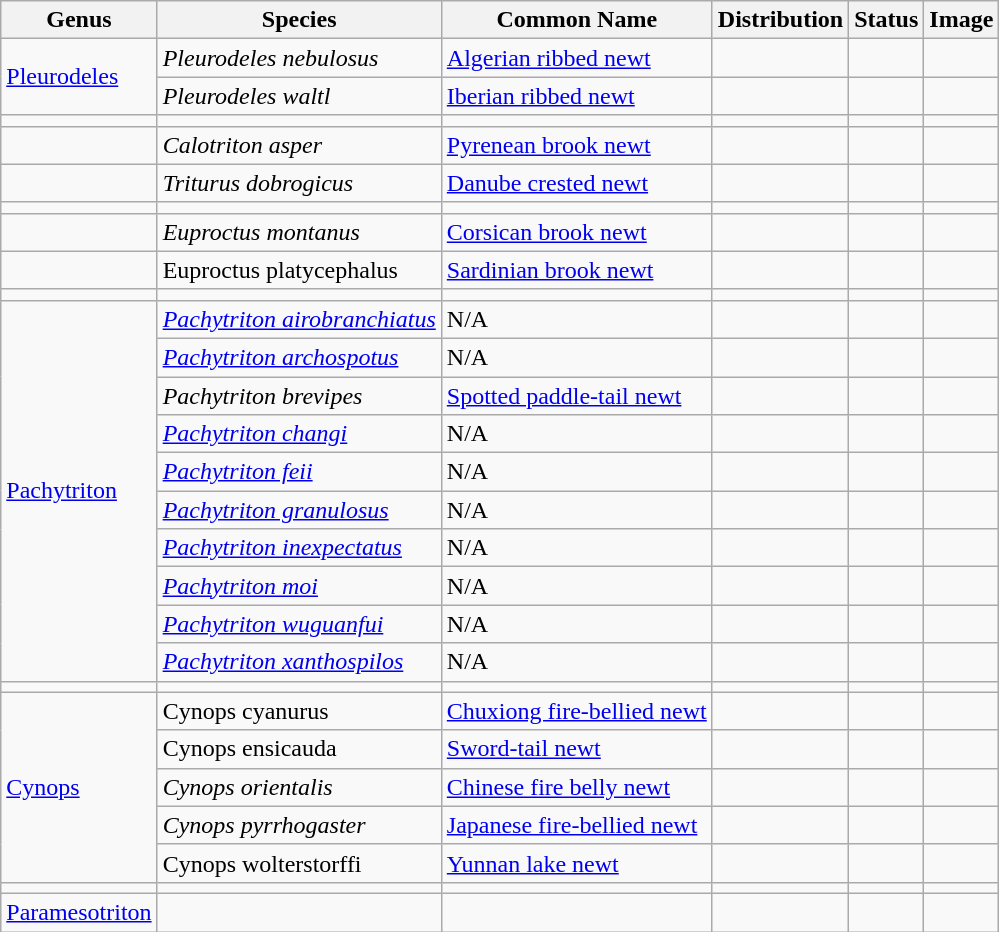<table class="wikitable sortable">
<tr>
<th>Genus</th>
<th>Species</th>
<th>Common Name</th>
<th>Distribution</th>
<th>Status</th>
<th>Image</th>
</tr>
<tr>
<td rowspan="2"><a href='#'>Pleurodeles</a></td>
<td><em>Pleurodeles nebulosus</em></td>
<td><a href='#'>Algerian ribbed newt</a></td>
<td></td>
<td></td>
<td></td>
</tr>
<tr>
<td><em>Pleurodeles waltl</em></td>
<td><a href='#'>Iberian ribbed newt</a></td>
<td></td>
<td></td>
<td></td>
</tr>
<tr>
<td></td>
<td></td>
<td></td>
<td></td>
<td></td>
<td></td>
</tr>
<tr>
<td></td>
<td><em>Calotriton asper</em></td>
<td><a href='#'>Pyrenean brook newt</a></td>
<td></td>
<td></td>
<td></td>
</tr>
<tr>
<td></td>
<td><em>Triturus dobrogicus</em></td>
<td><a href='#'>Danube crested newt</a></td>
<td></td>
<td></td>
<td></td>
</tr>
<tr>
<td></td>
<td></td>
<td></td>
<td></td>
<td></td>
<td></td>
</tr>
<tr>
<td></td>
<td><em>Euproctus montanus</em></td>
<td><a href='#'>Corsican brook newt</a></td>
<td></td>
<td></td>
<td></td>
</tr>
<tr>
<td></td>
<td>Euproctus platycephalus</td>
<td><a href='#'>Sardinian brook newt</a></td>
<td></td>
<td></td>
<td></td>
</tr>
<tr>
<td></td>
<td></td>
<td></td>
<td></td>
<td></td>
<td></td>
</tr>
<tr>
<td rowspan="10"><a href='#'>Pachytriton</a></td>
<td><em><a href='#'>Pachytriton airobranchiatus</a></em></td>
<td>N/A</td>
<td></td>
<td></td>
<td></td>
</tr>
<tr>
<td><em><a href='#'>Pachytriton archospotus</a></em></td>
<td>N/A</td>
<td></td>
<td></td>
<td></td>
</tr>
<tr>
<td><em>Pachytriton brevipes</em></td>
<td><a href='#'>Spotted paddle-tail newt</a></td>
<td></td>
<td></td>
<td></td>
</tr>
<tr>
<td><em><a href='#'>Pachytriton changi</a></em></td>
<td>N/A</td>
<td></td>
<td></td>
<td></td>
</tr>
<tr>
<td><em><a href='#'>Pachytriton feii</a></em></td>
<td>N/A</td>
<td></td>
<td></td>
<td></td>
</tr>
<tr>
<td><em><a href='#'>Pachytriton granulosus</a></em></td>
<td>N/A</td>
<td></td>
<td></td>
<td></td>
</tr>
<tr>
<td><em><a href='#'>Pachytriton inexpectatus</a></em></td>
<td>N/A</td>
<td></td>
<td></td>
<td></td>
</tr>
<tr>
<td><em><a href='#'>Pachytriton moi</a></em></td>
<td>N/A</td>
<td></td>
<td></td>
<td></td>
</tr>
<tr>
<td><em><a href='#'>Pachytriton wuguanfui</a></em></td>
<td>N/A</td>
<td></td>
<td></td>
<td></td>
</tr>
<tr>
<td><em><a href='#'>Pachytriton xanthospilos</a></em></td>
<td>N/A</td>
<td></td>
<td></td>
<td></td>
</tr>
<tr>
<td></td>
<td></td>
<td></td>
<td></td>
<td></td>
<td></td>
</tr>
<tr>
<td rowspan="5"><a href='#'>Cynops</a></td>
<td>Cynops cyanurus</td>
<td><a href='#'>Chuxiong fire-bellied newt</a></td>
<td></td>
<td></td>
<td></td>
</tr>
<tr>
<td>Cynops ensicauda</td>
<td><a href='#'>Sword-tail newt</a></td>
<td></td>
<td></td>
<td></td>
</tr>
<tr>
<td><em>Cynops orientalis</em></td>
<td><a href='#'>Chinese fire belly newt</a></td>
<td></td>
<td></td>
<td></td>
</tr>
<tr>
<td><em>Cynops pyrrhogaster</em></td>
<td><a href='#'>Japanese fire-bellied newt</a></td>
<td></td>
<td></td>
<td></td>
</tr>
<tr>
<td>Cynops wolterstorffi</td>
<td><a href='#'>Yunnan lake newt</a></td>
<td></td>
<td></td>
<td></td>
</tr>
<tr>
<td></td>
<td></td>
<td></td>
<td></td>
<td></td>
<td></td>
</tr>
<tr>
<td><a href='#'>Paramesotriton</a></td>
<td></td>
<td></td>
<td></td>
<td></td>
<td></td>
</tr>
</table>
